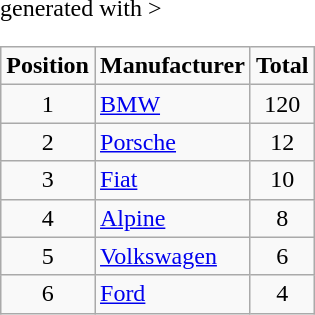<table class="wikitable" <hiddentext>generated with >
<tr style="font-weight:bold">
<td align="center">Position </td>
<td>Manufacturer </td>
<td align="center">Total </td>
</tr>
<tr>
<td align="center">1</td>
<td><a href='#'>BMW</a></td>
<td align="center">120</td>
</tr>
<tr>
<td align="center">2</td>
<td><a href='#'>Porsche</a></td>
<td align="center">12</td>
</tr>
<tr>
<td align="center">3</td>
<td><a href='#'>Fiat</a></td>
<td align="center">10</td>
</tr>
<tr>
<td align="center">4</td>
<td><a href='#'>Alpine</a></td>
<td align="center">8</td>
</tr>
<tr>
<td align="center">5</td>
<td><a href='#'>Volkswagen</a></td>
<td align="center">6</td>
</tr>
<tr>
<td align="center">6</td>
<td><a href='#'>Ford</a></td>
<td align="center">4</td>
</tr>
</table>
